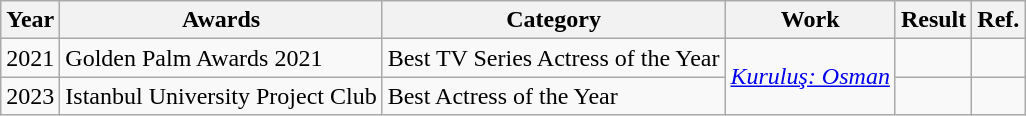<table class="wikitable">
<tr>
<th>Year</th>
<th>Awards</th>
<th>Category</th>
<th>Work</th>
<th>Result</th>
<th>Ref.</th>
</tr>
<tr>
<td>2021</td>
<td>Golden Palm Awards 2021</td>
<td>Best TV Series Actress of the Year</td>
<td rowspan="2"><em><a href='#'>Kuruluş: Osman</a></em></td>
<td></td>
<td></td>
</tr>
<tr>
<td>2023</td>
<td>Istanbul University Project Club</td>
<td>Best Actress of the Year</td>
<td></td>
<td></td>
</tr>
</table>
